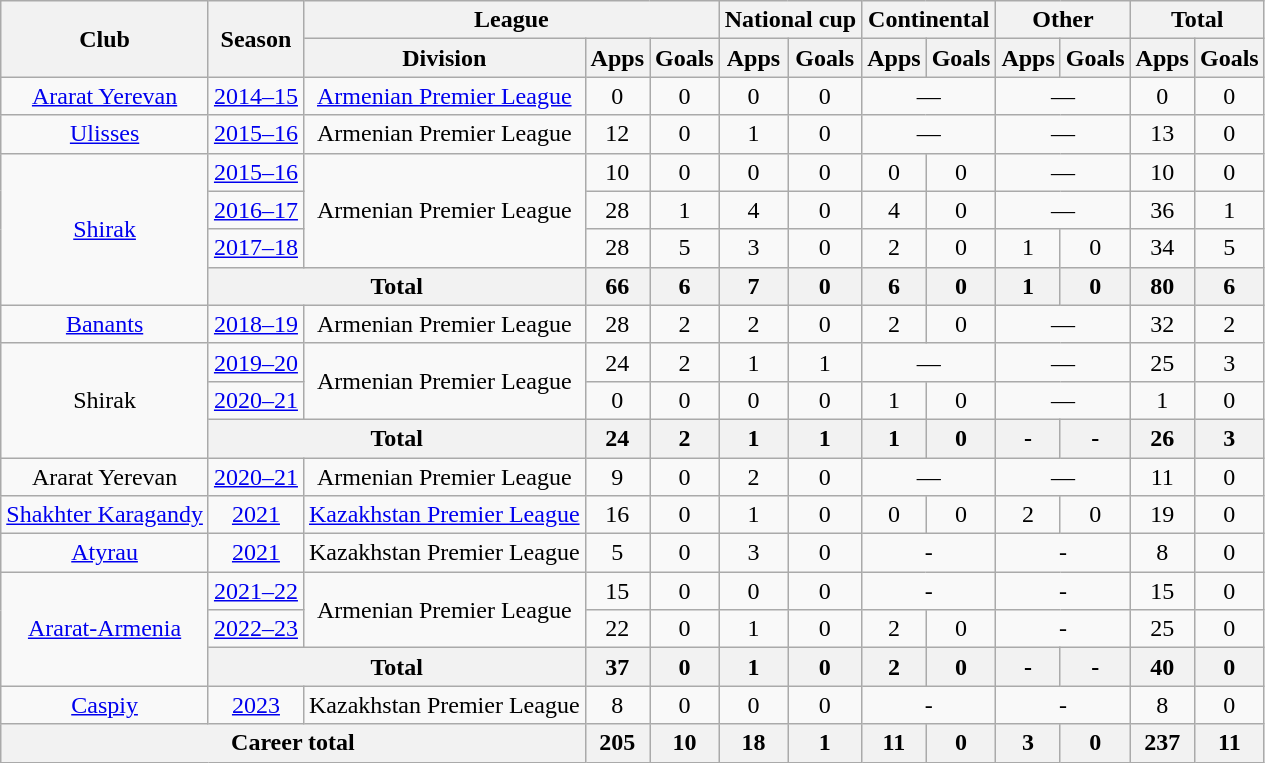<table class="wikitable" style="text-align:center">
<tr>
<th rowspan="2">Club</th>
<th rowspan="2">Season</th>
<th colspan="3">League</th>
<th colspan="2">National cup</th>
<th colspan="2">Continental</th>
<th colspan="2">Other</th>
<th colspan="2">Total</th>
</tr>
<tr>
<th>Division</th>
<th>Apps</th>
<th>Goals</th>
<th>Apps</th>
<th>Goals</th>
<th>Apps</th>
<th>Goals</th>
<th>Apps</th>
<th>Goals</th>
<th>Apps</th>
<th>Goals</th>
</tr>
<tr>
<td><a href='#'>Ararat Yerevan</a></td>
<td><a href='#'>2014–15</a></td>
<td><a href='#'>Armenian Premier League</a></td>
<td>0</td>
<td>0</td>
<td>0</td>
<td>0</td>
<td colspan="2">—</td>
<td colspan="2">—</td>
<td>0</td>
<td>0</td>
</tr>
<tr>
<td><a href='#'>Ulisses</a></td>
<td><a href='#'>2015–16</a></td>
<td>Armenian Premier League</td>
<td>12</td>
<td>0</td>
<td>1</td>
<td>0</td>
<td colspan="2">—</td>
<td colspan="2">—</td>
<td>13</td>
<td>0</td>
</tr>
<tr>
<td rowspan="4"><a href='#'>Shirak</a></td>
<td><a href='#'>2015–16</a></td>
<td rowspan="3">Armenian Premier League</td>
<td>10</td>
<td>0</td>
<td>0</td>
<td>0</td>
<td>0</td>
<td>0</td>
<td colspan="2">—</td>
<td>10</td>
<td>0</td>
</tr>
<tr>
<td><a href='#'>2016–17</a></td>
<td>28</td>
<td>1</td>
<td>4</td>
<td>0</td>
<td>4</td>
<td>0</td>
<td colspan="2">—</td>
<td>36</td>
<td>1</td>
</tr>
<tr>
<td><a href='#'>2017–18</a></td>
<td>28</td>
<td>5</td>
<td>3</td>
<td>0</td>
<td>2</td>
<td>0</td>
<td>1</td>
<td>0</td>
<td>34</td>
<td>5</td>
</tr>
<tr>
<th colspan="2">Total</th>
<th>66</th>
<th>6</th>
<th>7</th>
<th>0</th>
<th>6</th>
<th>0</th>
<th>1</th>
<th>0</th>
<th>80</th>
<th>6</th>
</tr>
<tr>
<td><a href='#'>Banants</a></td>
<td><a href='#'>2018–19</a></td>
<td>Armenian Premier League</td>
<td>28</td>
<td>2</td>
<td>2</td>
<td>0</td>
<td>2</td>
<td>0</td>
<td colspan="2">—</td>
<td>32</td>
<td>2</td>
</tr>
<tr>
<td rowspan="3">Shirak</td>
<td><a href='#'>2019–20</a></td>
<td rowspan="2">Armenian Premier League</td>
<td>24</td>
<td>2</td>
<td>1</td>
<td>1</td>
<td colspan="2">—</td>
<td colspan="2">—</td>
<td>25</td>
<td>3</td>
</tr>
<tr>
<td><a href='#'>2020–21</a></td>
<td>0</td>
<td>0</td>
<td>0</td>
<td>0</td>
<td>1</td>
<td>0</td>
<td colspan="2">—</td>
<td>1</td>
<td>0</td>
</tr>
<tr>
<th colspan="2">Total</th>
<th>24</th>
<th>2</th>
<th>1</th>
<th>1</th>
<th>1</th>
<th>0</th>
<th>-</th>
<th>-</th>
<th>26</th>
<th>3</th>
</tr>
<tr>
<td>Ararat Yerevan</td>
<td><a href='#'>2020–21</a></td>
<td>Armenian Premier League</td>
<td>9</td>
<td>0</td>
<td>2</td>
<td>0</td>
<td colspan="2">—</td>
<td colspan="2">—</td>
<td>11</td>
<td>0</td>
</tr>
<tr>
<td><a href='#'>Shakhter Karagandy</a></td>
<td><a href='#'>2021</a></td>
<td><a href='#'>Kazakhstan Premier League</a></td>
<td>16</td>
<td>0</td>
<td>1</td>
<td>0</td>
<td>0</td>
<td>0</td>
<td>2</td>
<td>0</td>
<td>19</td>
<td>0</td>
</tr>
<tr>
<td><a href='#'>Atyrau</a></td>
<td><a href='#'>2021</a></td>
<td>Kazakhstan Premier League</td>
<td>5</td>
<td>0</td>
<td>3</td>
<td>0</td>
<td colspan="2">-</td>
<td colspan="2">-</td>
<td>8</td>
<td>0</td>
</tr>
<tr>
<td rowspan="3"><a href='#'>Ararat-Armenia</a></td>
<td><a href='#'>2021–22</a></td>
<td rowspan="2">Armenian Premier League</td>
<td>15</td>
<td>0</td>
<td>0</td>
<td>0</td>
<td colspan="2">-</td>
<td colspan="2">-</td>
<td>15</td>
<td>0</td>
</tr>
<tr>
<td><a href='#'>2022–23</a></td>
<td>22</td>
<td>0</td>
<td>1</td>
<td>0</td>
<td>2</td>
<td>0</td>
<td colspan="2">-</td>
<td>25</td>
<td>0</td>
</tr>
<tr>
<th colspan="2">Total</th>
<th>37</th>
<th>0</th>
<th>1</th>
<th>0</th>
<th>2</th>
<th>0</th>
<th>-</th>
<th>-</th>
<th>40</th>
<th>0</th>
</tr>
<tr>
<td><a href='#'>Caspiy</a></td>
<td><a href='#'>2023</a></td>
<td>Kazakhstan Premier League</td>
<td>8</td>
<td>0</td>
<td>0</td>
<td>0</td>
<td colspan="2">-</td>
<td colspan="2">-</td>
<td>8</td>
<td>0</td>
</tr>
<tr>
<th colspan="3">Career total</th>
<th>205</th>
<th>10</th>
<th>18</th>
<th>1</th>
<th>11</th>
<th>0</th>
<th>3</th>
<th>0</th>
<th>237</th>
<th>11</th>
</tr>
</table>
